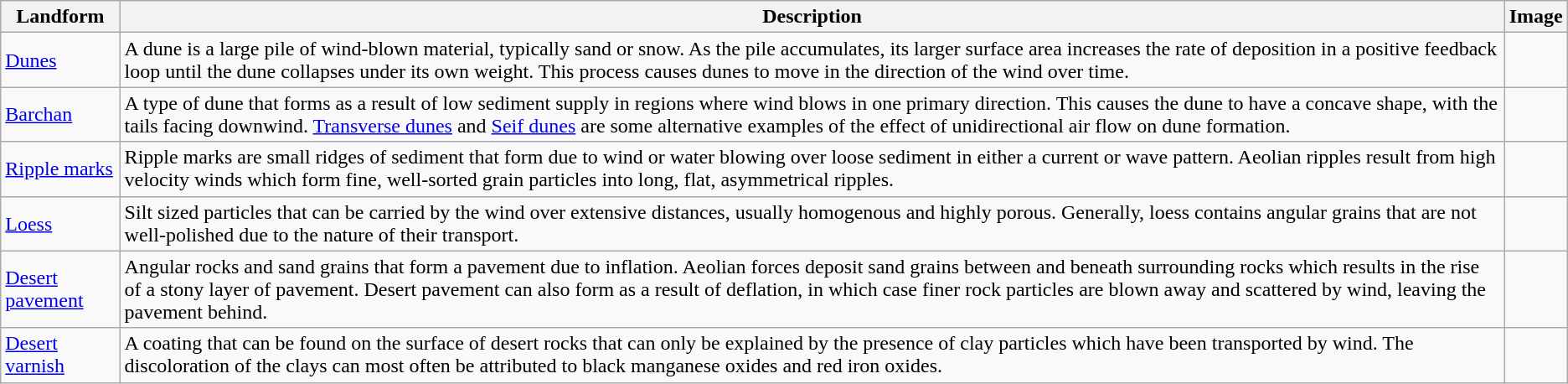<table class="wikitable">
<tr>
<th>Landform</th>
<th>Description</th>
<th>Image</th>
</tr>
<tr>
<td><a href='#'>Dunes</a></td>
<td>A dune is a large pile of wind-blown material, typically sand or snow. As the pile accumulates, its larger surface area increases the rate of deposition in a positive feedback loop until the dune collapses under its own weight. This process causes dunes to move in the direction of the wind over time.</td>
<td></td>
</tr>
<tr>
<td><a href='#'>Barchan</a></td>
<td>A type of dune that forms as a result of low sediment supply in regions where wind blows in one primary direction. This causes the dune to have a concave shape, with the tails facing downwind. <a href='#'>Transverse dunes</a> and <a href='#'>Seif dunes</a> are some alternative examples of the effect of unidirectional air flow on dune formation.</td>
<td></td>
</tr>
<tr>
<td><a href='#'>Ripple marks</a></td>
<td>Ripple marks are small ridges of sediment that form due to wind or water blowing over loose sediment in either a current or wave pattern. Aeolian ripples result from high velocity winds which form fine, well-sorted grain particles into long, flat, asymmetrical ripples.</td>
<td></td>
</tr>
<tr>
<td><a href='#'>Loess</a></td>
<td>Silt sized particles that can be carried by the wind over extensive distances, usually homogenous and highly porous. Generally, loess contains angular grains that are not well-polished due to the nature of their transport.</td>
<td></td>
</tr>
<tr>
<td><a href='#'>Desert pavement</a></td>
<td>Angular rocks and sand grains that form a pavement due to inflation. Aeolian forces deposit sand grains between and beneath surrounding rocks which results in the rise of a stony layer of pavement. Desert pavement can also form as a result of deflation, in which case finer rock particles are blown away and scattered by wind, leaving the pavement behind.</td>
<td></td>
</tr>
<tr>
<td><a href='#'>Desert varnish</a></td>
<td>A coating that can be found on the surface of desert rocks that can only be explained by the presence of clay particles which have been transported by wind. The discoloration of the clays can most often be attributed to black manganese oxides and red iron oxides.</td>
<td></td>
</tr>
</table>
